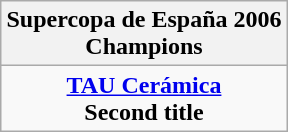<table class=wikitable style="text-align:center; margin:auto">
<tr>
<th>Supercopa de España 2006 <br> Champions</th>
</tr>
<tr>
<td><strong><a href='#'>TAU Cerámica</a></strong> <br> <strong>Second title</strong></td>
</tr>
</table>
